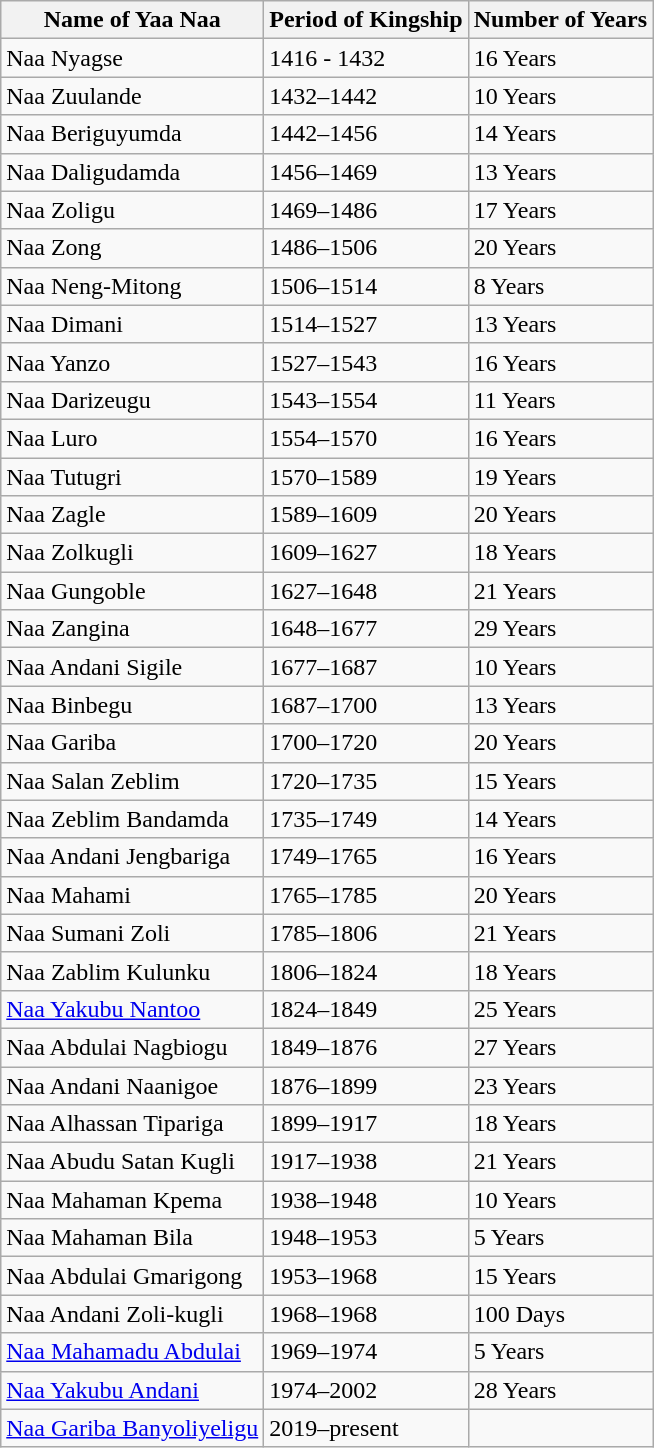<table class="wikitable">
<tr>
<th>Name of Yaa Naa</th>
<th>Period of Kingship</th>
<th>Number of Years</th>
</tr>
<tr>
<td>Naa Nyagse</td>
<td>1416 - 1432</td>
<td>16 Years</td>
</tr>
<tr>
<td>Naa Zuulande</td>
<td>1432–1442</td>
<td>10 Years</td>
</tr>
<tr>
<td>Naa Beriguyumda</td>
<td>1442–1456</td>
<td>14 Years</td>
</tr>
<tr>
<td>Naa Daligudamda</td>
<td>1456–1469</td>
<td>13 Years</td>
</tr>
<tr>
<td>Naa Zoligu</td>
<td>1469–1486</td>
<td>17 Years</td>
</tr>
<tr>
<td>Naa Zong</td>
<td>1486–1506</td>
<td>20 Years</td>
</tr>
<tr>
<td>Naa Neng-Mitong</td>
<td>1506–1514</td>
<td>8 Years</td>
</tr>
<tr>
<td>Naa Dimani</td>
<td>1514–1527</td>
<td>13 Years</td>
</tr>
<tr>
<td>Naa Yanzo</td>
<td>1527–1543</td>
<td>16 Years</td>
</tr>
<tr>
<td>Naa Darizeugu</td>
<td>1543–1554</td>
<td>11 Years</td>
</tr>
<tr>
<td>Naa Luro</td>
<td>1554–1570</td>
<td>16 Years</td>
</tr>
<tr>
<td>Naa Tutugri</td>
<td>1570–1589</td>
<td>19 Years</td>
</tr>
<tr>
<td>Naa Zagle</td>
<td>1589–1609</td>
<td>20 Years</td>
</tr>
<tr>
<td>Naa Zolkugli</td>
<td>1609–1627</td>
<td>18 Years</td>
</tr>
<tr>
<td>Naa Gungoble</td>
<td>1627–1648</td>
<td>21 Years</td>
</tr>
<tr>
<td>Naa Zangina</td>
<td>1648–1677</td>
<td>29 Years</td>
</tr>
<tr>
<td>Naa Andani Sigile</td>
<td>1677–1687</td>
<td>10 Years</td>
</tr>
<tr>
<td>Naa Binbegu</td>
<td>1687–1700</td>
<td>13 Years</td>
</tr>
<tr>
<td>Naa Gariba</td>
<td>1700–1720</td>
<td>20 Years</td>
</tr>
<tr>
<td>Naa Salan Zeblim</td>
<td>1720–1735</td>
<td>15 Years</td>
</tr>
<tr>
<td>Naa Zeblim Bandamda</td>
<td>1735–1749</td>
<td>14 Years</td>
</tr>
<tr>
<td>Naa Andani Jengbariga</td>
<td>1749–1765</td>
<td>16 Years</td>
</tr>
<tr>
<td>Naa Mahami</td>
<td>1765–1785</td>
<td>20 Years</td>
</tr>
<tr>
<td>Naa Sumani Zoli</td>
<td>1785–1806</td>
<td>21 Years</td>
</tr>
<tr>
<td>Naa Zablim Kulunku</td>
<td>1806–1824</td>
<td>18 Years</td>
</tr>
<tr>
<td><a href='#'>Naa Yakubu Nantoo</a></td>
<td>1824–1849</td>
<td>25 Years</td>
</tr>
<tr>
<td>Naa Abdulai Nagbiogu</td>
<td>1849–1876</td>
<td>27 Years</td>
</tr>
<tr>
<td>Naa Andani Naanigoe</td>
<td>1876–1899</td>
<td>23 Years</td>
</tr>
<tr>
<td>Naa Alhassan Tipariga</td>
<td>1899–1917</td>
<td>18 Years</td>
</tr>
<tr>
<td>Naa Abudu Satan Kugli</td>
<td>1917–1938</td>
<td>21 Years</td>
</tr>
<tr>
<td>Naa Mahaman Kpema</td>
<td>1938–1948</td>
<td>10 Years</td>
</tr>
<tr>
<td>Naa Mahaman Bila</td>
<td>1948–1953</td>
<td>5 Years</td>
</tr>
<tr>
<td>Naa Abdulai Gmarigong</td>
<td>1953–1968</td>
<td>15 Years</td>
</tr>
<tr>
<td>Naa Andani Zoli-kugli</td>
<td>1968–1968</td>
<td>100 Days</td>
</tr>
<tr>
<td><a href='#'>Naa Mahamadu Abdulai</a></td>
<td>1969–1974</td>
<td>5 Years</td>
</tr>
<tr>
<td><a href='#'>Naa Yakubu Andani</a></td>
<td>1974–2002</td>
<td>28 Years</td>
</tr>
<tr>
<td><a href='#'>Naa Gariba Banyoliyeligu</a></td>
<td>2019–present</td>
<td></td>
</tr>
</table>
